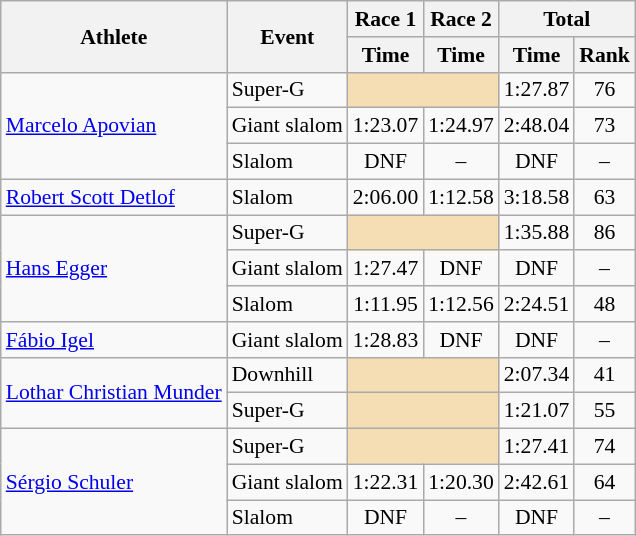<table class="wikitable" style="font-size:90%">
<tr>
<th rowspan="2">Athlete</th>
<th rowspan="2">Event</th>
<th>Race 1</th>
<th>Race 2</th>
<th colspan="2">Total</th>
</tr>
<tr>
<th>Time</th>
<th>Time</th>
<th>Time</th>
<th>Rank</th>
</tr>
<tr>
<td rowspan="3"><a href='#'>Marcelo Apovian</a></td>
<td>Super-G</td>
<td colspan="2" bgcolor="wheat"></td>
<td align="center">1:27.87</td>
<td align="center">76</td>
</tr>
<tr>
<td>Giant slalom</td>
<td align="center">1:23.07</td>
<td align="center">1:24.97</td>
<td align="center">2:48.04</td>
<td align="center">73</td>
</tr>
<tr>
<td>Slalom</td>
<td align="center">DNF</td>
<td align="center">–</td>
<td align="center">DNF</td>
<td align="center">–</td>
</tr>
<tr>
<td><a href='#'>Robert Scott Detlof</a></td>
<td>Slalom</td>
<td align="center">2:06.00</td>
<td align="center">1:12.58</td>
<td align="center">3:18.58</td>
<td align="center">63</td>
</tr>
<tr>
<td rowspan="3"><a href='#'>Hans Egger</a></td>
<td>Super-G</td>
<td colspan="2" bgcolor="wheat"></td>
<td align="center">1:35.88</td>
<td align="center">86</td>
</tr>
<tr>
<td>Giant slalom</td>
<td align="center">1:27.47</td>
<td align="center">DNF</td>
<td align="center">DNF</td>
<td align="center">–</td>
</tr>
<tr>
<td>Slalom</td>
<td align="center">1:11.95</td>
<td align="center">1:12.56</td>
<td align="center">2:24.51</td>
<td align="center">48</td>
</tr>
<tr>
<td><a href='#'>Fábio Igel</a></td>
<td>Giant slalom</td>
<td align="center">1:28.83</td>
<td align="center">DNF</td>
<td align="center">DNF</td>
<td align="center">–</td>
</tr>
<tr>
<td rowspan="2"><a href='#'>Lothar Christian Munder</a></td>
<td>Downhill</td>
<td colspan="2" bgcolor="wheat"></td>
<td align="center">2:07.34</td>
<td align="center">41</td>
</tr>
<tr>
<td>Super-G</td>
<td colspan="2" bgcolor="wheat"></td>
<td align="center">1:21.07</td>
<td align="center">55</td>
</tr>
<tr>
<td rowspan="3"><a href='#'>Sérgio Schuler</a></td>
<td>Super-G</td>
<td colspan="2" bgcolor="wheat"></td>
<td align="center">1:27.41</td>
<td align="center">74</td>
</tr>
<tr>
<td>Giant slalom</td>
<td align="center">1:22.31</td>
<td align="center">1:20.30</td>
<td align="center">2:42.61</td>
<td align="center">64</td>
</tr>
<tr>
<td>Slalom</td>
<td align="center">DNF</td>
<td align="center">–</td>
<td align="center">DNF</td>
<td align="center">–</td>
</tr>
</table>
